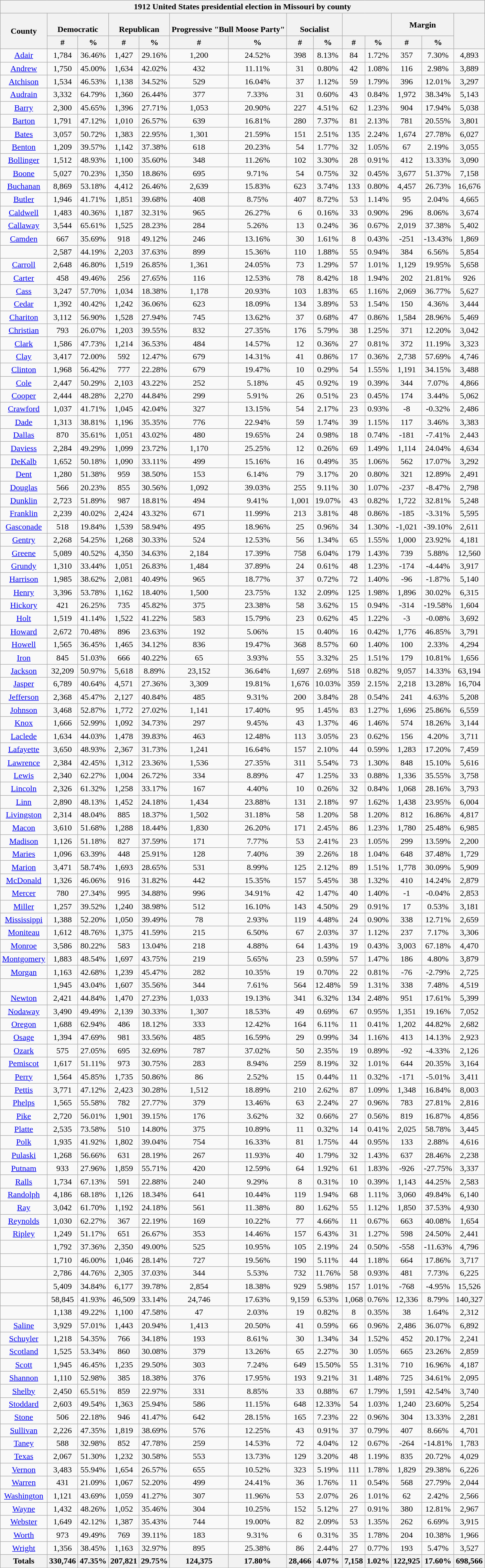<table class="wikitable sortable mw-collapsible mw-collapsed">
<tr>
<th colspan="14">1912 United States presidential election in Missouri by county</th>
</tr>
<tr>
<th style="text-align:center;" rowspan="2">County</th>
<th style="text-align:center;" colspan="2"><br>Democratic</th>
<th style="text-align:center;" colspan="2"><br>Republican</th>
<th style="text-align:center;" colspan="2"><br>Progressive "Bull Moose Party"</th>
<th style="text-align:center;" colspan="2"><br>Socialist</th>
<th style="text-align:center;" colspan="2"><br></th>
<th style="text-align:center;" colspan="2">Margin</th>
<th style="text-align:center;" rowspan="2"></th>
</tr>
<tr>
<th style="text-align:center;" data-sort-type="number">#</th>
<th style="text-align:center;" data-sort-type="number">%</th>
<th style="text-align:center;" data-sort-type="number">#</th>
<th style="text-align:center;" data-sort-type="number">%</th>
<th style="text-align:center;" data-sort-type="number">#</th>
<th style="text-align:center;" data-sort-type="number">%</th>
<th style="text-align:center;" data-sort-type="number">#</th>
<th style="text-align:center;" data-sort-type="number">%</th>
<th style="text-align:center;" data-sort-type="number">#</th>
<th style="text-align:center;" data-sort-type="number">%</th>
<th style="text-align:center;" data-sort-type="number">#</th>
<th style="text-align:center;" data-sort-type="number">%</th>
</tr>
<tr style="text-align:center;">
<td><a href='#'>Adair</a></td>
<td>1,784</td>
<td>36.46%</td>
<td>1,427</td>
<td>29.16%</td>
<td>1,200</td>
<td>24.52%</td>
<td>398</td>
<td>8.13%</td>
<td>84</td>
<td>1.72%</td>
<td>357</td>
<td>7.30%</td>
<td>4,893</td>
</tr>
<tr style="text-align:center;">
<td><a href='#'>Andrew</a></td>
<td>1,750</td>
<td>45.00%</td>
<td>1,634</td>
<td>42.02%</td>
<td>432</td>
<td>11.11%</td>
<td>31</td>
<td>0.80%</td>
<td>42</td>
<td>1.08%</td>
<td>116</td>
<td>2.98%</td>
<td>3,889</td>
</tr>
<tr style="text-align:center;">
<td><a href='#'>Atchison</a></td>
<td>1,534</td>
<td>46.53%</td>
<td>1,138</td>
<td>34.52%</td>
<td>529</td>
<td>16.04%</td>
<td>37</td>
<td>1.12%</td>
<td>59</td>
<td>1.79%</td>
<td>396</td>
<td>12.01%</td>
<td>3,297</td>
</tr>
<tr style="text-align:center;">
<td><a href='#'>Audrain</a></td>
<td>3,332</td>
<td>64.79%</td>
<td>1,360</td>
<td>26.44%</td>
<td>377</td>
<td>7.33%</td>
<td>31</td>
<td>0.60%</td>
<td>43</td>
<td>0.84%</td>
<td>1,972</td>
<td>38.34%</td>
<td>5,143</td>
</tr>
<tr style="text-align:center;">
<td><a href='#'>Barry</a></td>
<td>2,300</td>
<td>45.65%</td>
<td>1,396</td>
<td>27.71%</td>
<td>1,053</td>
<td>20.90%</td>
<td>227</td>
<td>4.51%</td>
<td>62</td>
<td>1.23%</td>
<td>904</td>
<td>17.94%</td>
<td>5,038</td>
</tr>
<tr style="text-align:center;">
<td><a href='#'>Barton</a></td>
<td>1,791</td>
<td>47.12%</td>
<td>1,010</td>
<td>26.57%</td>
<td>639</td>
<td>16.81%</td>
<td>280</td>
<td>7.37%</td>
<td>81</td>
<td>2.13%</td>
<td>781</td>
<td>20.55%</td>
<td>3,801</td>
</tr>
<tr style="text-align:center;">
<td><a href='#'>Bates</a></td>
<td>3,057</td>
<td>50.72%</td>
<td>1,383</td>
<td>22.95%</td>
<td>1,301</td>
<td>21.59%</td>
<td>151</td>
<td>2.51%</td>
<td>135</td>
<td>2.24%</td>
<td>1,674</td>
<td>27.78%</td>
<td>6,027</td>
</tr>
<tr style="text-align:center;">
<td><a href='#'>Benton</a></td>
<td>1,209</td>
<td>39.57%</td>
<td>1,142</td>
<td>37.38%</td>
<td>618</td>
<td>20.23%</td>
<td>54</td>
<td>1.77%</td>
<td>32</td>
<td>1.05%</td>
<td>67</td>
<td>2.19%</td>
<td>3,055</td>
</tr>
<tr style="text-align:center;">
<td><a href='#'>Bollinger</a></td>
<td>1,512</td>
<td>48.93%</td>
<td>1,100</td>
<td>35.60%</td>
<td>348</td>
<td>11.26%</td>
<td>102</td>
<td>3.30%</td>
<td>28</td>
<td>0.91%</td>
<td>412</td>
<td>13.33%</td>
<td>3,090</td>
</tr>
<tr style="text-align:center;">
<td><a href='#'>Boone</a></td>
<td>5,027</td>
<td>70.23%</td>
<td>1,350</td>
<td>18.86%</td>
<td>695</td>
<td>9.71%</td>
<td>54</td>
<td>0.75%</td>
<td>32</td>
<td>0.45%</td>
<td>3,677</td>
<td>51.37%</td>
<td>7,158</td>
</tr>
<tr style="text-align:center;">
<td><a href='#'>Buchanan</a></td>
<td>8,869</td>
<td>53.18%</td>
<td>4,412</td>
<td>26.46%</td>
<td>2,639</td>
<td>15.83%</td>
<td>623</td>
<td>3.74%</td>
<td>133</td>
<td>0.80%</td>
<td>4,457</td>
<td>26.73%</td>
<td>16,676</td>
</tr>
<tr style="text-align:center;">
<td><a href='#'>Butler</a></td>
<td>1,946</td>
<td>41.71%</td>
<td>1,851</td>
<td>39.68%</td>
<td>408</td>
<td>8.75%</td>
<td>407</td>
<td>8.72%</td>
<td>53</td>
<td>1.14%</td>
<td>95</td>
<td>2.04%</td>
<td>4,665</td>
</tr>
<tr style="text-align:center;">
<td><a href='#'>Caldwell</a></td>
<td>1,483</td>
<td>40.36%</td>
<td>1,187</td>
<td>32.31%</td>
<td>965</td>
<td>26.27%</td>
<td>6</td>
<td>0.16%</td>
<td>33</td>
<td>0.90%</td>
<td>296</td>
<td>8.06%</td>
<td>3,674</td>
</tr>
<tr style="text-align:center;">
<td><a href='#'>Callaway</a></td>
<td>3,544</td>
<td>65.61%</td>
<td>1,525</td>
<td>28.23%</td>
<td>284</td>
<td>5.26%</td>
<td>13</td>
<td>0.24%</td>
<td>36</td>
<td>0.67%</td>
<td>2,019</td>
<td>37.38%</td>
<td>5,402</td>
</tr>
<tr style="text-align:center;">
<td><a href='#'>Camden</a></td>
<td>667</td>
<td>35.69%</td>
<td>918</td>
<td>49.12%</td>
<td>246</td>
<td>13.16%</td>
<td>30</td>
<td>1.61%</td>
<td>8</td>
<td>0.43%</td>
<td>-251</td>
<td>-13.43%</td>
<td>1,869</td>
</tr>
<tr style="text-align:center;">
<td></td>
<td>2,587</td>
<td>44.19%</td>
<td>2,203</td>
<td>37.63%</td>
<td>899</td>
<td>15.36%</td>
<td>110</td>
<td>1.88%</td>
<td>55</td>
<td>0.94%</td>
<td>384</td>
<td>6.56%</td>
<td>5,854</td>
</tr>
<tr style="text-align:center;">
<td><a href='#'>Carroll</a></td>
<td>2,648</td>
<td>46.80%</td>
<td>1,519</td>
<td>26.85%</td>
<td>1,361</td>
<td>24.05%</td>
<td>73</td>
<td>1.29%</td>
<td>57</td>
<td>1.01%</td>
<td>1,129</td>
<td>19.95%</td>
<td>5,658</td>
</tr>
<tr style="text-align:center;">
<td><a href='#'>Carter</a></td>
<td>458</td>
<td>49.46%</td>
<td>256</td>
<td>27.65%</td>
<td>116</td>
<td>12.53%</td>
<td>78</td>
<td>8.42%</td>
<td>18</td>
<td>1.94%</td>
<td>202</td>
<td>21.81%</td>
<td>926</td>
</tr>
<tr style="text-align:center;">
<td><a href='#'>Cass</a></td>
<td>3,247</td>
<td>57.70%</td>
<td>1,034</td>
<td>18.38%</td>
<td>1,178</td>
<td>20.93%</td>
<td>103</td>
<td>1.83%</td>
<td>65</td>
<td>1.16%</td>
<td>2,069</td>
<td>36.77%</td>
<td>5,627</td>
</tr>
<tr style="text-align:center;">
<td><a href='#'>Cedar</a></td>
<td>1,392</td>
<td>40.42%</td>
<td>1,242</td>
<td>36.06%</td>
<td>623</td>
<td>18.09%</td>
<td>134</td>
<td>3.89%</td>
<td>53</td>
<td>1.54%</td>
<td>150</td>
<td>4.36%</td>
<td>3,444</td>
</tr>
<tr style="text-align:center;">
<td><a href='#'>Chariton</a></td>
<td>3,112</td>
<td>56.90%</td>
<td>1,528</td>
<td>27.94%</td>
<td>745</td>
<td>13.62%</td>
<td>37</td>
<td>0.68%</td>
<td>47</td>
<td>0.86%</td>
<td>1,584</td>
<td>28.96%</td>
<td>5,469</td>
</tr>
<tr style="text-align:center;">
<td><a href='#'>Christian</a></td>
<td>793</td>
<td>26.07%</td>
<td>1,203</td>
<td>39.55%</td>
<td>832</td>
<td>27.35%</td>
<td>176</td>
<td>5.79%</td>
<td>38</td>
<td>1.25%</td>
<td>371</td>
<td>12.20%</td>
<td>3,042</td>
</tr>
<tr style="text-align:center;">
<td><a href='#'>Clark</a></td>
<td>1,586</td>
<td>47.73%</td>
<td>1,214</td>
<td>36.53%</td>
<td>484</td>
<td>14.57%</td>
<td>12</td>
<td>0.36%</td>
<td>27</td>
<td>0.81%</td>
<td>372</td>
<td>11.19%</td>
<td>3,323</td>
</tr>
<tr style="text-align:center;">
<td><a href='#'>Clay</a></td>
<td>3,417</td>
<td>72.00%</td>
<td>592</td>
<td>12.47%</td>
<td>679</td>
<td>14.31%</td>
<td>41</td>
<td>0.86%</td>
<td>17</td>
<td>0.36%</td>
<td>2,738</td>
<td>57.69%</td>
<td>4,746</td>
</tr>
<tr style="text-align:center;">
<td><a href='#'>Clinton</a></td>
<td>1,968</td>
<td>56.42%</td>
<td>777</td>
<td>22.28%</td>
<td>679</td>
<td>19.47%</td>
<td>10</td>
<td>0.29%</td>
<td>54</td>
<td>1.55%</td>
<td>1,191</td>
<td>34.15%</td>
<td>3,488</td>
</tr>
<tr style="text-align:center;">
<td><a href='#'>Cole</a></td>
<td>2,447</td>
<td>50.29%</td>
<td>2,103</td>
<td>43.22%</td>
<td>252</td>
<td>5.18%</td>
<td>45</td>
<td>0.92%</td>
<td>19</td>
<td>0.39%</td>
<td>344</td>
<td>7.07%</td>
<td>4,866</td>
</tr>
<tr style="text-align:center;">
<td><a href='#'>Cooper</a></td>
<td>2,444</td>
<td>48.28%</td>
<td>2,270</td>
<td>44.84%</td>
<td>299</td>
<td>5.91%</td>
<td>26</td>
<td>0.51%</td>
<td>23</td>
<td>0.45%</td>
<td>174</td>
<td>3.44%</td>
<td>5,062</td>
</tr>
<tr style="text-align:center;">
<td><a href='#'>Crawford</a></td>
<td>1,037</td>
<td>41.71%</td>
<td>1,045</td>
<td>42.04%</td>
<td>327</td>
<td>13.15%</td>
<td>54</td>
<td>2.17%</td>
<td>23</td>
<td>0.93%</td>
<td>-8</td>
<td>-0.32%</td>
<td>2,486</td>
</tr>
<tr style="text-align:center;">
<td><a href='#'>Dade</a></td>
<td>1,313</td>
<td>38.81%</td>
<td>1,196</td>
<td>35.35%</td>
<td>776</td>
<td>22.94%</td>
<td>59</td>
<td>1.74%</td>
<td>39</td>
<td>1.15%</td>
<td>117</td>
<td>3.46%</td>
<td>3,383</td>
</tr>
<tr style="text-align:center;">
<td><a href='#'>Dallas</a></td>
<td>870</td>
<td>35.61%</td>
<td>1,051</td>
<td>43.02%</td>
<td>480</td>
<td>19.65%</td>
<td>24</td>
<td>0.98%</td>
<td>18</td>
<td>0.74%</td>
<td>-181</td>
<td>-7.41%</td>
<td>2,443</td>
</tr>
<tr style="text-align:center;">
<td><a href='#'>Daviess</a></td>
<td>2,284</td>
<td>49.29%</td>
<td>1,099</td>
<td>23.72%</td>
<td>1,170</td>
<td>25.25%</td>
<td>12</td>
<td>0.26%</td>
<td>69</td>
<td>1.49%</td>
<td>1,114</td>
<td>24.04%</td>
<td>4,634</td>
</tr>
<tr style="text-align:center;">
<td><a href='#'>DeKalb</a></td>
<td>1,652</td>
<td>50.18%</td>
<td>1,090</td>
<td>33.11%</td>
<td>499</td>
<td>15.16%</td>
<td>16</td>
<td>0.49%</td>
<td>35</td>
<td>1.06%</td>
<td>562</td>
<td>17.07%</td>
<td>3,292</td>
</tr>
<tr style="text-align:center;">
<td><a href='#'>Dent</a></td>
<td>1,280</td>
<td>51.38%</td>
<td>959</td>
<td>38.50%</td>
<td>153</td>
<td>6.14%</td>
<td>79</td>
<td>3.17%</td>
<td>20</td>
<td>0.80%</td>
<td>321</td>
<td>12.89%</td>
<td>2,491</td>
</tr>
<tr style="text-align:center;">
<td><a href='#'>Douglas</a></td>
<td>566</td>
<td>20.23%</td>
<td>855</td>
<td>30.56%</td>
<td>1,092</td>
<td>39.03%</td>
<td>255</td>
<td>9.11%</td>
<td>30</td>
<td>1.07%</td>
<td>-237</td>
<td>-8.47%</td>
<td>2,798</td>
</tr>
<tr style="text-align:center;">
<td><a href='#'>Dunklin</a></td>
<td>2,723</td>
<td>51.89%</td>
<td>987</td>
<td>18.81%</td>
<td>494</td>
<td>9.41%</td>
<td>1,001</td>
<td>19.07%</td>
<td>43</td>
<td>0.82%</td>
<td>1,722</td>
<td>32.81%</td>
<td>5,248</td>
</tr>
<tr style="text-align:center;">
<td><a href='#'>Franklin</a></td>
<td>2,239</td>
<td>40.02%</td>
<td>2,424</td>
<td>43.32%</td>
<td>671</td>
<td>11.99%</td>
<td>213</td>
<td>3.81%</td>
<td>48</td>
<td>0.86%</td>
<td>-185</td>
<td>-3.31%</td>
<td>5,595</td>
</tr>
<tr style="text-align:center;">
<td><a href='#'>Gasconade</a></td>
<td>518</td>
<td>19.84%</td>
<td>1,539</td>
<td>58.94%</td>
<td>495</td>
<td>18.96%</td>
<td>25</td>
<td>0.96%</td>
<td>34</td>
<td>1.30%</td>
<td>-1,021</td>
<td>-39.10%</td>
<td>2,611</td>
</tr>
<tr style="text-align:center;">
<td><a href='#'>Gentry</a></td>
<td>2,268</td>
<td>54.25%</td>
<td>1,268</td>
<td>30.33%</td>
<td>524</td>
<td>12.53%</td>
<td>56</td>
<td>1.34%</td>
<td>65</td>
<td>1.55%</td>
<td>1,000</td>
<td>23.92%</td>
<td>4,181</td>
</tr>
<tr style="text-align:center;">
<td><a href='#'>Greene</a></td>
<td>5,089</td>
<td>40.52%</td>
<td>4,350</td>
<td>34.63%</td>
<td>2,184</td>
<td>17.39%</td>
<td>758</td>
<td>6.04%</td>
<td>179</td>
<td>1.43%</td>
<td>739</td>
<td>5.88%</td>
<td>12,560</td>
</tr>
<tr style="text-align:center;">
<td><a href='#'>Grundy</a></td>
<td>1,310</td>
<td>33.44%</td>
<td>1,051</td>
<td>26.83%</td>
<td>1,484</td>
<td>37.89%</td>
<td>24</td>
<td>0.61%</td>
<td>48</td>
<td>1.23%</td>
<td>-174</td>
<td>-4.44%</td>
<td>3,917</td>
</tr>
<tr style="text-align:center;">
<td><a href='#'>Harrison</a></td>
<td>1,985</td>
<td>38.62%</td>
<td>2,081</td>
<td>40.49%</td>
<td>965</td>
<td>18.77%</td>
<td>37</td>
<td>0.72%</td>
<td>72</td>
<td>1.40%</td>
<td>-96</td>
<td>-1.87%</td>
<td>5,140</td>
</tr>
<tr style="text-align:center;">
<td><a href='#'>Henry</a></td>
<td>3,396</td>
<td>53.78%</td>
<td>1,162</td>
<td>18.40%</td>
<td>1,500</td>
<td>23.75%</td>
<td>132</td>
<td>2.09%</td>
<td>125</td>
<td>1.98%</td>
<td>1,896</td>
<td>30.02%</td>
<td>6,315</td>
</tr>
<tr style="text-align:center;">
<td><a href='#'>Hickory</a></td>
<td>421</td>
<td>26.25%</td>
<td>735</td>
<td>45.82%</td>
<td>375</td>
<td>23.38%</td>
<td>58</td>
<td>3.62%</td>
<td>15</td>
<td>0.94%</td>
<td>-314</td>
<td>-19.58%</td>
<td>1,604</td>
</tr>
<tr style="text-align:center;">
<td><a href='#'>Holt</a></td>
<td>1,519</td>
<td>41.14%</td>
<td>1,522</td>
<td>41.22%</td>
<td>583</td>
<td>15.79%</td>
<td>23</td>
<td>0.62%</td>
<td>45</td>
<td>1.22%</td>
<td>-3</td>
<td>-0.08%</td>
<td>3,692</td>
</tr>
<tr style="text-align:center;">
<td><a href='#'>Howard</a></td>
<td>2,672</td>
<td>70.48%</td>
<td>896</td>
<td>23.63%</td>
<td>192</td>
<td>5.06%</td>
<td>15</td>
<td>0.40%</td>
<td>16</td>
<td>0.42%</td>
<td>1,776</td>
<td>46.85%</td>
<td>3,791</td>
</tr>
<tr style="text-align:center;">
<td><a href='#'>Howell</a></td>
<td>1,565</td>
<td>36.45%</td>
<td>1,465</td>
<td>34.12%</td>
<td>836</td>
<td>19.47%</td>
<td>368</td>
<td>8.57%</td>
<td>60</td>
<td>1.40%</td>
<td>100</td>
<td>2.33%</td>
<td>4,294</td>
</tr>
<tr style="text-align:center;">
<td><a href='#'>Iron</a></td>
<td>845</td>
<td>51.03%</td>
<td>666</td>
<td>40.22%</td>
<td>65</td>
<td>3.93%</td>
<td>55</td>
<td>3.32%</td>
<td>25</td>
<td>1.51%</td>
<td>179</td>
<td>10.81%</td>
<td>1,656</td>
</tr>
<tr style="text-align:center;">
<td><a href='#'>Jackson</a></td>
<td>32,209</td>
<td>50.97%</td>
<td>5,618</td>
<td>8.89%</td>
<td>23,152</td>
<td>36.64%</td>
<td>1,697</td>
<td>2.69%</td>
<td>518</td>
<td>0.82%</td>
<td>9,057</td>
<td>14.33%</td>
<td>63,194</td>
</tr>
<tr style="text-align:center;">
<td><a href='#'>Jasper</a></td>
<td>6,789</td>
<td>40.64%</td>
<td>4,571</td>
<td>27.36%</td>
<td>3,309</td>
<td>19.81%</td>
<td>1,676</td>
<td>10.03%</td>
<td>359</td>
<td>2.15%</td>
<td>2,218</td>
<td>13.28%</td>
<td>16,704</td>
</tr>
<tr style="text-align:center;">
<td><a href='#'>Jefferson</a></td>
<td>2,368</td>
<td>45.47%</td>
<td>2,127</td>
<td>40.84%</td>
<td>485</td>
<td>9.31%</td>
<td>200</td>
<td>3.84%</td>
<td>28</td>
<td>0.54%</td>
<td>241</td>
<td>4.63%</td>
<td>5,208</td>
</tr>
<tr style="text-align:center;">
<td><a href='#'>Johnson</a></td>
<td>3,468</td>
<td>52.87%</td>
<td>1,772</td>
<td>27.02%</td>
<td>1,141</td>
<td>17.40%</td>
<td>95</td>
<td>1.45%</td>
<td>83</td>
<td>1.27%</td>
<td>1,696</td>
<td>25.86%</td>
<td>6,559</td>
</tr>
<tr style="text-align:center;">
<td><a href='#'>Knox</a></td>
<td>1,666</td>
<td>52.99%</td>
<td>1,092</td>
<td>34.73%</td>
<td>297</td>
<td>9.45%</td>
<td>43</td>
<td>1.37%</td>
<td>46</td>
<td>1.46%</td>
<td>574</td>
<td>18.26%</td>
<td>3,144</td>
</tr>
<tr style="text-align:center;">
<td><a href='#'>Laclede</a></td>
<td>1,634</td>
<td>44.03%</td>
<td>1,478</td>
<td>39.83%</td>
<td>463</td>
<td>12.48%</td>
<td>113</td>
<td>3.05%</td>
<td>23</td>
<td>0.62%</td>
<td>156</td>
<td>4.20%</td>
<td>3,711</td>
</tr>
<tr style="text-align:center;">
<td><a href='#'>Lafayette</a></td>
<td>3,650</td>
<td>48.93%</td>
<td>2,367</td>
<td>31.73%</td>
<td>1,241</td>
<td>16.64%</td>
<td>157</td>
<td>2.10%</td>
<td>44</td>
<td>0.59%</td>
<td>1,283</td>
<td>17.20%</td>
<td>7,459</td>
</tr>
<tr style="text-align:center;">
<td><a href='#'>Lawrence</a></td>
<td>2,384</td>
<td>42.45%</td>
<td>1,312</td>
<td>23.36%</td>
<td>1,536</td>
<td>27.35%</td>
<td>311</td>
<td>5.54%</td>
<td>73</td>
<td>1.30%</td>
<td>848</td>
<td>15.10%</td>
<td>5,616</td>
</tr>
<tr style="text-align:center;">
<td><a href='#'>Lewis</a></td>
<td>2,340</td>
<td>62.27%</td>
<td>1,004</td>
<td>26.72%</td>
<td>334</td>
<td>8.89%</td>
<td>47</td>
<td>1.25%</td>
<td>33</td>
<td>0.88%</td>
<td>1,336</td>
<td>35.55%</td>
<td>3,758</td>
</tr>
<tr style="text-align:center;">
<td><a href='#'>Lincoln</a></td>
<td>2,326</td>
<td>61.32%</td>
<td>1,258</td>
<td>33.17%</td>
<td>167</td>
<td>4.40%</td>
<td>10</td>
<td>0.26%</td>
<td>32</td>
<td>0.84%</td>
<td>1,068</td>
<td>28.16%</td>
<td>3,793</td>
</tr>
<tr style="text-align:center;">
<td><a href='#'>Linn</a></td>
<td>2,890</td>
<td>48.13%</td>
<td>1,452</td>
<td>24.18%</td>
<td>1,434</td>
<td>23.88%</td>
<td>131</td>
<td>2.18%</td>
<td>97</td>
<td>1.62%</td>
<td>1,438</td>
<td>23.95%</td>
<td>6,004</td>
</tr>
<tr style="text-align:center;">
<td><a href='#'>Livingston</a></td>
<td>2,314</td>
<td>48.04%</td>
<td>885</td>
<td>18.37%</td>
<td>1,502</td>
<td>31.18%</td>
<td>58</td>
<td>1.20%</td>
<td>58</td>
<td>1.20%</td>
<td>812</td>
<td>16.86%</td>
<td>4,817</td>
</tr>
<tr style="text-align:center;">
<td><a href='#'>Macon</a></td>
<td>3,610</td>
<td>51.68%</td>
<td>1,288</td>
<td>18.44%</td>
<td>1,830</td>
<td>26.20%</td>
<td>171</td>
<td>2.45%</td>
<td>86</td>
<td>1.23%</td>
<td>1,780</td>
<td>25.48%</td>
<td>6,985</td>
</tr>
<tr style="text-align:center;">
<td><a href='#'>Madison</a></td>
<td>1,126</td>
<td>51.18%</td>
<td>827</td>
<td>37.59%</td>
<td>171</td>
<td>7.77%</td>
<td>53</td>
<td>2.41%</td>
<td>23</td>
<td>1.05%</td>
<td>299</td>
<td>13.59%</td>
<td>2,200</td>
</tr>
<tr style="text-align:center;">
<td><a href='#'>Maries</a></td>
<td>1,096</td>
<td>63.39%</td>
<td>448</td>
<td>25.91%</td>
<td>128</td>
<td>7.40%</td>
<td>39</td>
<td>2.26%</td>
<td>18</td>
<td>1.04%</td>
<td>648</td>
<td>37.48%</td>
<td>1,729</td>
</tr>
<tr style="text-align:center;">
<td><a href='#'>Marion</a></td>
<td>3,471</td>
<td>58.74%</td>
<td>1,693</td>
<td>28.65%</td>
<td>531</td>
<td>8.99%</td>
<td>125</td>
<td>2.12%</td>
<td>89</td>
<td>1.51%</td>
<td>1,778</td>
<td>30.09%</td>
<td>5,909</td>
</tr>
<tr style="text-align:center;">
<td><a href='#'>McDonald</a></td>
<td>1,326</td>
<td>46.06%</td>
<td>916</td>
<td>31.82%</td>
<td>442</td>
<td>15.35%</td>
<td>157</td>
<td>5.45%</td>
<td>38</td>
<td>1.32%</td>
<td>410</td>
<td>14.24%</td>
<td>2,879</td>
</tr>
<tr style="text-align:center;">
<td><a href='#'>Mercer</a></td>
<td>780</td>
<td>27.34%</td>
<td>995</td>
<td>34.88%</td>
<td>996</td>
<td>34.91%</td>
<td>42</td>
<td>1.47%</td>
<td>40</td>
<td>1.40%</td>
<td>-1</td>
<td>-0.04%</td>
<td>2,853</td>
</tr>
<tr style="text-align:center;">
<td><a href='#'>Miller</a></td>
<td>1,257</td>
<td>39.52%</td>
<td>1,240</td>
<td>38.98%</td>
<td>512</td>
<td>16.10%</td>
<td>143</td>
<td>4.50%</td>
<td>29</td>
<td>0.91%</td>
<td>17</td>
<td>0.53%</td>
<td>3,181</td>
</tr>
<tr style="text-align:center;">
<td><a href='#'>Mississippi</a></td>
<td>1,388</td>
<td>52.20%</td>
<td>1,050</td>
<td>39.49%</td>
<td>78</td>
<td>2.93%</td>
<td>119</td>
<td>4.48%</td>
<td>24</td>
<td>0.90%</td>
<td>338</td>
<td>12.71%</td>
<td>2,659</td>
</tr>
<tr style="text-align:center;">
<td><a href='#'>Moniteau</a></td>
<td>1,612</td>
<td>48.76%</td>
<td>1,375</td>
<td>41.59%</td>
<td>215</td>
<td>6.50%</td>
<td>67</td>
<td>2.03%</td>
<td>37</td>
<td>1.12%</td>
<td>237</td>
<td>7.17%</td>
<td>3,306</td>
</tr>
<tr style="text-align:center;">
<td><a href='#'>Monroe</a></td>
<td>3,586</td>
<td>80.22%</td>
<td>583</td>
<td>13.04%</td>
<td>218</td>
<td>4.88%</td>
<td>64</td>
<td>1.43%</td>
<td>19</td>
<td>0.43%</td>
<td>3,003</td>
<td>67.18%</td>
<td>4,470</td>
</tr>
<tr style="text-align:center;">
<td><a href='#'>Montgomery</a></td>
<td>1,883</td>
<td>48.54%</td>
<td>1,697</td>
<td>43.75%</td>
<td>219</td>
<td>5.65%</td>
<td>23</td>
<td>0.59%</td>
<td>57</td>
<td>1.47%</td>
<td>186</td>
<td>4.80%</td>
<td>3,879</td>
</tr>
<tr style="text-align:center;">
<td><a href='#'>Morgan</a></td>
<td>1,163</td>
<td>42.68%</td>
<td>1,239</td>
<td>45.47%</td>
<td>282</td>
<td>10.35%</td>
<td>19</td>
<td>0.70%</td>
<td>22</td>
<td>0.81%</td>
<td>-76</td>
<td>-2.79%</td>
<td>2,725</td>
</tr>
<tr style="text-align:center;">
<td></td>
<td>1,945</td>
<td>43.04%</td>
<td>1,607</td>
<td>35.56%</td>
<td>344</td>
<td>7.61%</td>
<td>564</td>
<td>12.48%</td>
<td>59</td>
<td>1.31%</td>
<td>338</td>
<td>7.48%</td>
<td>4,519</td>
</tr>
<tr style="text-align:center;">
<td><a href='#'>Newton</a></td>
<td>2,421</td>
<td>44.84%</td>
<td>1,470</td>
<td>27.23%</td>
<td>1,033</td>
<td>19.13%</td>
<td>341</td>
<td>6.32%</td>
<td>134</td>
<td>2.48%</td>
<td>951</td>
<td>17.61%</td>
<td>5,399</td>
</tr>
<tr style="text-align:center;">
<td><a href='#'>Nodaway</a></td>
<td>3,490</td>
<td>49.49%</td>
<td>2,139</td>
<td>30.33%</td>
<td>1,307</td>
<td>18.53%</td>
<td>49</td>
<td>0.69%</td>
<td>67</td>
<td>0.95%</td>
<td>1,351</td>
<td>19.16%</td>
<td>7,052</td>
</tr>
<tr style="text-align:center;">
<td><a href='#'>Oregon</a></td>
<td>1,688</td>
<td>62.94%</td>
<td>486</td>
<td>18.12%</td>
<td>333</td>
<td>12.42%</td>
<td>164</td>
<td>6.11%</td>
<td>11</td>
<td>0.41%</td>
<td>1,202</td>
<td>44.82%</td>
<td>2,682</td>
</tr>
<tr style="text-align:center;">
<td><a href='#'>Osage</a></td>
<td>1,394</td>
<td>47.69%</td>
<td>981</td>
<td>33.56%</td>
<td>485</td>
<td>16.59%</td>
<td>29</td>
<td>0.99%</td>
<td>34</td>
<td>1.16%</td>
<td>413</td>
<td>14.13%</td>
<td>2,923</td>
</tr>
<tr style="text-align:center;">
<td><a href='#'>Ozark</a></td>
<td>575</td>
<td>27.05%</td>
<td>695</td>
<td>32.69%</td>
<td>787</td>
<td>37.02%</td>
<td>50</td>
<td>2.35%</td>
<td>19</td>
<td>0.89%</td>
<td>-92</td>
<td>-4.33%</td>
<td>2,126</td>
</tr>
<tr style="text-align:center;">
<td><a href='#'>Pemiscot</a></td>
<td>1,617</td>
<td>51.11%</td>
<td>973</td>
<td>30.75%</td>
<td>283</td>
<td>8.94%</td>
<td>259</td>
<td>8.19%</td>
<td>32</td>
<td>1.01%</td>
<td>644</td>
<td>20.35%</td>
<td>3,164</td>
</tr>
<tr style="text-align:center;">
<td><a href='#'>Perry</a></td>
<td>1,564</td>
<td>45.85%</td>
<td>1,735</td>
<td>50.86%</td>
<td>86</td>
<td>2.52%</td>
<td>15</td>
<td>0.44%</td>
<td>11</td>
<td>0.32%</td>
<td>-171</td>
<td>-5.01%</td>
<td>3,411</td>
</tr>
<tr style="text-align:center;">
<td><a href='#'>Pettis</a></td>
<td>3,771</td>
<td>47.12%</td>
<td>2,423</td>
<td>30.28%</td>
<td>1,512</td>
<td>18.89%</td>
<td>210</td>
<td>2.62%</td>
<td>87</td>
<td>1.09%</td>
<td>1,348</td>
<td>16.84%</td>
<td>8,003</td>
</tr>
<tr style="text-align:center;">
<td><a href='#'>Phelps</a></td>
<td>1,565</td>
<td>55.58%</td>
<td>782</td>
<td>27.77%</td>
<td>379</td>
<td>13.46%</td>
<td>63</td>
<td>2.24%</td>
<td>27</td>
<td>0.96%</td>
<td>783</td>
<td>27.81%</td>
<td>2,816</td>
</tr>
<tr style="text-align:center;">
<td><a href='#'>Pike</a></td>
<td>2,720</td>
<td>56.01%</td>
<td>1,901</td>
<td>39.15%</td>
<td>176</td>
<td>3.62%</td>
<td>32</td>
<td>0.66%</td>
<td>27</td>
<td>0.56%</td>
<td>819</td>
<td>16.87%</td>
<td>4,856</td>
</tr>
<tr style="text-align:center;">
<td><a href='#'>Platte</a></td>
<td>2,535</td>
<td>73.58%</td>
<td>510</td>
<td>14.80%</td>
<td>375</td>
<td>10.89%</td>
<td>11</td>
<td>0.32%</td>
<td>14</td>
<td>0.41%</td>
<td>2,025</td>
<td>58.78%</td>
<td>3,445</td>
</tr>
<tr style="text-align:center;">
<td><a href='#'>Polk</a></td>
<td>1,935</td>
<td>41.92%</td>
<td>1,802</td>
<td>39.04%</td>
<td>754</td>
<td>16.33%</td>
<td>81</td>
<td>1.75%</td>
<td>44</td>
<td>0.95%</td>
<td>133</td>
<td>2.88%</td>
<td>4,616</td>
</tr>
<tr style="text-align:center;">
<td><a href='#'>Pulaski</a></td>
<td>1,268</td>
<td>56.66%</td>
<td>631</td>
<td>28.19%</td>
<td>267</td>
<td>11.93%</td>
<td>40</td>
<td>1.79%</td>
<td>32</td>
<td>1.43%</td>
<td>637</td>
<td>28.46%</td>
<td>2,238</td>
</tr>
<tr style="text-align:center;">
<td><a href='#'>Putnam</a></td>
<td>933</td>
<td>27.96%</td>
<td>1,859</td>
<td>55.71%</td>
<td>420</td>
<td>12.59%</td>
<td>64</td>
<td>1.92%</td>
<td>61</td>
<td>1.83%</td>
<td>-926</td>
<td>-27.75%</td>
<td>3,337</td>
</tr>
<tr style="text-align:center;">
<td><a href='#'>Ralls</a></td>
<td>1,734</td>
<td>67.13%</td>
<td>591</td>
<td>22.88%</td>
<td>240</td>
<td>9.29%</td>
<td>8</td>
<td>0.31%</td>
<td>10</td>
<td>0.39%</td>
<td>1,143</td>
<td>44.25%</td>
<td>2,583</td>
</tr>
<tr style="text-align:center;">
<td><a href='#'>Randolph</a></td>
<td>4,186</td>
<td>68.18%</td>
<td>1,126</td>
<td>18.34%</td>
<td>641</td>
<td>10.44%</td>
<td>119</td>
<td>1.94%</td>
<td>68</td>
<td>1.11%</td>
<td>3,060</td>
<td>49.84%</td>
<td>6,140</td>
</tr>
<tr style="text-align:center;">
<td><a href='#'>Ray</a></td>
<td>3,042</td>
<td>61.70%</td>
<td>1,192</td>
<td>24.18%</td>
<td>561</td>
<td>11.38%</td>
<td>80</td>
<td>1.62%</td>
<td>55</td>
<td>1.12%</td>
<td>1,850</td>
<td>37.53%</td>
<td>4,930</td>
</tr>
<tr style="text-align:center;">
<td><a href='#'>Reynolds</a></td>
<td>1,030</td>
<td>62.27%</td>
<td>367</td>
<td>22.19%</td>
<td>169</td>
<td>10.22%</td>
<td>77</td>
<td>4.66%</td>
<td>11</td>
<td>0.67%</td>
<td>663</td>
<td>40.08%</td>
<td>1,654</td>
</tr>
<tr style="text-align:center;">
<td><a href='#'>Ripley</a></td>
<td>1,249</td>
<td>51.17%</td>
<td>651</td>
<td>26.67%</td>
<td>353</td>
<td>14.46%</td>
<td>157</td>
<td>6.43%</td>
<td>31</td>
<td>1.27%</td>
<td>598</td>
<td>24.50%</td>
<td>2,441</td>
</tr>
<tr style="text-align:center;">
<td></td>
<td>1,792</td>
<td>37.36%</td>
<td>2,350</td>
<td>49.00%</td>
<td>525</td>
<td>10.95%</td>
<td>105</td>
<td>2.19%</td>
<td>24</td>
<td>0.50%</td>
<td>-558</td>
<td>-11.63%</td>
<td>4,796</td>
</tr>
<tr style="text-align:center;">
<td></td>
<td>1,710</td>
<td>46.00%</td>
<td>1,046</td>
<td>28.14%</td>
<td>727</td>
<td>19.56%</td>
<td>190</td>
<td>5.11%</td>
<td>44</td>
<td>1.18%</td>
<td>664</td>
<td>17.86%</td>
<td>3,717</td>
</tr>
<tr style="text-align:center;">
<td></td>
<td>2,786</td>
<td>44.76%</td>
<td>2,305</td>
<td>37.03%</td>
<td>344</td>
<td>5.53%</td>
<td>732</td>
<td>11.76%</td>
<td>58</td>
<td>0.93%</td>
<td>481</td>
<td>7.73%</td>
<td>6,225</td>
</tr>
<tr style="text-align:center;">
<td></td>
<td>5,409</td>
<td>34.84%</td>
<td>6,177</td>
<td>39.78%</td>
<td>2,854</td>
<td>18.38%</td>
<td>929</td>
<td>5.98%</td>
<td>157</td>
<td>1.01%</td>
<td>-768</td>
<td>-4.95%</td>
<td>15,526</td>
</tr>
<tr style="text-align:center;">
<td></td>
<td>58,845</td>
<td>41.93%</td>
<td>46,509</td>
<td>33.14%</td>
<td>24,746</td>
<td>17.63%</td>
<td>9,159</td>
<td>6.53%</td>
<td>1,068</td>
<td>0.76%</td>
<td>12,336</td>
<td>8.79%</td>
<td>140,327</td>
</tr>
<tr style="text-align:center;">
<td></td>
<td>1,138</td>
<td>49.22%</td>
<td>1,100</td>
<td>47.58%</td>
<td>47</td>
<td>2.03%</td>
<td>19</td>
<td>0.82%</td>
<td>8</td>
<td>0.35%</td>
<td>38</td>
<td>1.64%</td>
<td>2,312</td>
</tr>
<tr style="text-align:center;">
<td><a href='#'>Saline</a></td>
<td>3,929</td>
<td>57.01%</td>
<td>1,443</td>
<td>20.94%</td>
<td>1,413</td>
<td>20.50%</td>
<td>41</td>
<td>0.59%</td>
<td>66</td>
<td>0.96%</td>
<td>2,486</td>
<td>36.07%</td>
<td>6,892</td>
</tr>
<tr style="text-align:center;">
<td><a href='#'>Schuyler</a></td>
<td>1,218</td>
<td>54.35%</td>
<td>766</td>
<td>34.18%</td>
<td>193</td>
<td>8.61%</td>
<td>30</td>
<td>1.34%</td>
<td>34</td>
<td>1.52%</td>
<td>452</td>
<td>20.17%</td>
<td>2,241</td>
</tr>
<tr style="text-align:center;">
<td><a href='#'>Scotland</a></td>
<td>1,525</td>
<td>53.34%</td>
<td>860</td>
<td>30.08%</td>
<td>379</td>
<td>13.26%</td>
<td>65</td>
<td>2.27%</td>
<td>30</td>
<td>1.05%</td>
<td>665</td>
<td>23.26%</td>
<td>2,859</td>
</tr>
<tr style="text-align:center;">
<td><a href='#'>Scott</a></td>
<td>1,945</td>
<td>46.45%</td>
<td>1,235</td>
<td>29.50%</td>
<td>303</td>
<td>7.24%</td>
<td>649</td>
<td>15.50%</td>
<td>55</td>
<td>1.31%</td>
<td>710</td>
<td>16.96%</td>
<td>4,187</td>
</tr>
<tr style="text-align:center;">
<td><a href='#'>Shannon</a></td>
<td>1,110</td>
<td>52.98%</td>
<td>385</td>
<td>18.38%</td>
<td>376</td>
<td>17.95%</td>
<td>193</td>
<td>9.21%</td>
<td>31</td>
<td>1.48%</td>
<td>725</td>
<td>34.61%</td>
<td>2,095</td>
</tr>
<tr style="text-align:center;">
<td><a href='#'>Shelby</a></td>
<td>2,450</td>
<td>65.51%</td>
<td>859</td>
<td>22.97%</td>
<td>331</td>
<td>8.85%</td>
<td>33</td>
<td>0.88%</td>
<td>67</td>
<td>1.79%</td>
<td>1,591</td>
<td>42.54%</td>
<td>3,740</td>
</tr>
<tr style="text-align:center;">
<td><a href='#'>Stoddard</a></td>
<td>2,603</td>
<td>49.54%</td>
<td>1,363</td>
<td>25.94%</td>
<td>586</td>
<td>11.15%</td>
<td>648</td>
<td>12.33%</td>
<td>54</td>
<td>1.03%</td>
<td>1,240</td>
<td>23.60%</td>
<td>5,254</td>
</tr>
<tr style="text-align:center;">
<td><a href='#'>Stone</a></td>
<td>506</td>
<td>22.18%</td>
<td>946</td>
<td>41.47%</td>
<td>642</td>
<td>28.15%</td>
<td>165</td>
<td>7.23%</td>
<td>22</td>
<td>0.96%</td>
<td>304</td>
<td>13.33%</td>
<td>2,281</td>
</tr>
<tr style="text-align:center;">
<td><a href='#'>Sullivan</a></td>
<td>2,226</td>
<td>47.35%</td>
<td>1,819</td>
<td>38.69%</td>
<td>576</td>
<td>12.25%</td>
<td>43</td>
<td>0.91%</td>
<td>37</td>
<td>0.79%</td>
<td>407</td>
<td>8.66%</td>
<td>4,701</td>
</tr>
<tr style="text-align:center;">
<td><a href='#'>Taney</a></td>
<td>588</td>
<td>32.98%</td>
<td>852</td>
<td>47.78%</td>
<td>259</td>
<td>14.53%</td>
<td>72</td>
<td>4.04%</td>
<td>12</td>
<td>0.67%</td>
<td>-264</td>
<td>-14.81%</td>
<td>1,783</td>
</tr>
<tr style="text-align:center;">
<td><a href='#'>Texas</a></td>
<td>2,067</td>
<td>51.30%</td>
<td>1,232</td>
<td>30.58%</td>
<td>553</td>
<td>13.73%</td>
<td>129</td>
<td>3.20%</td>
<td>48</td>
<td>1.19%</td>
<td>835</td>
<td>20.72%</td>
<td>4,029</td>
</tr>
<tr style="text-align:center;">
<td><a href='#'>Vernon</a></td>
<td>3,483</td>
<td>55.94%</td>
<td>1,654</td>
<td>26.57%</td>
<td>655</td>
<td>10.52%</td>
<td>323</td>
<td>5.19%</td>
<td>111</td>
<td>1.78%</td>
<td>1,829</td>
<td>29.38%</td>
<td>6,226</td>
</tr>
<tr style="text-align:center;">
<td><a href='#'>Warren</a></td>
<td>431</td>
<td>21.09%</td>
<td>1,067</td>
<td>52.20%</td>
<td>499</td>
<td>24.41%</td>
<td>36</td>
<td>1.76%</td>
<td>11</td>
<td>0.54%</td>
<td>568</td>
<td>27.79%</td>
<td>2,044</td>
</tr>
<tr style="text-align:center;">
<td><a href='#'>Washington</a></td>
<td>1,121</td>
<td>43.69%</td>
<td>1,059</td>
<td>41.27%</td>
<td>307</td>
<td>11.96%</td>
<td>53</td>
<td>2.07%</td>
<td>26</td>
<td>1.01%</td>
<td>62</td>
<td>2.42%</td>
<td>2,566</td>
</tr>
<tr style="text-align:center;">
<td><a href='#'>Wayne</a></td>
<td>1,432</td>
<td>48.26%</td>
<td>1,052</td>
<td>35.46%</td>
<td>304</td>
<td>10.25%</td>
<td>152</td>
<td>5.12%</td>
<td>27</td>
<td>0.91%</td>
<td>380</td>
<td>12.81%</td>
<td>2,967</td>
</tr>
<tr style="text-align:center;">
<td><a href='#'>Webster</a></td>
<td>1,649</td>
<td>42.12%</td>
<td>1,387</td>
<td>35.43%</td>
<td>744</td>
<td>19.00%</td>
<td>82</td>
<td>2.09%</td>
<td>53</td>
<td>1.35%</td>
<td>262</td>
<td>6.69%</td>
<td>3,915</td>
</tr>
<tr style="text-align:center;">
<td><a href='#'>Worth</a></td>
<td>973</td>
<td>49.49%</td>
<td>769</td>
<td>39.11%</td>
<td>183</td>
<td>9.31%</td>
<td>6</td>
<td>0.31%</td>
<td>35</td>
<td>1.78%</td>
<td>204</td>
<td>10.38%</td>
<td>1,966</td>
</tr>
<tr style="text-align:center;">
<td><a href='#'>Wright</a></td>
<td>1,356</td>
<td>38.45%</td>
<td>1,163</td>
<td>32.97%</td>
<td>895</td>
<td>25.38%</td>
<td>86</td>
<td>2.44%</td>
<td>27</td>
<td>0.77%</td>
<td>193</td>
<td>5.47%</td>
<td>3,527</td>
</tr>
<tr style="text-align:center;">
<th>Totals</th>
<th>330,746</th>
<th>47.35%</th>
<th>207,821</th>
<th>29.75%</th>
<th>124,375</th>
<th>17.80%</th>
<th>28,466</th>
<th>4.07%</th>
<th>7,158</th>
<th>1.02%</th>
<th>122,925</th>
<th>17.60%</th>
<th>698,566</th>
</tr>
</table>
